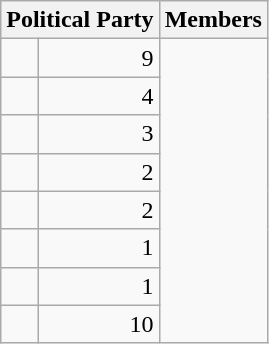<table class=wikitable>
<tr>
<th colspan="2">Political Party</th>
<th>Members</th>
</tr>
<tr>
<td></td>
<td align="right">9</td>
</tr>
<tr>
<td></td>
<td align="right">4</td>
</tr>
<tr>
<td></td>
<td align="right">3</td>
</tr>
<tr>
<td></td>
<td align="right">2</td>
</tr>
<tr>
<td></td>
<td align="right">2</td>
</tr>
<tr>
<td></td>
<td align="right">1</td>
</tr>
<tr>
<td></td>
<td align="right">1</td>
</tr>
<tr>
<td></td>
<td align="right">10</td>
</tr>
</table>
